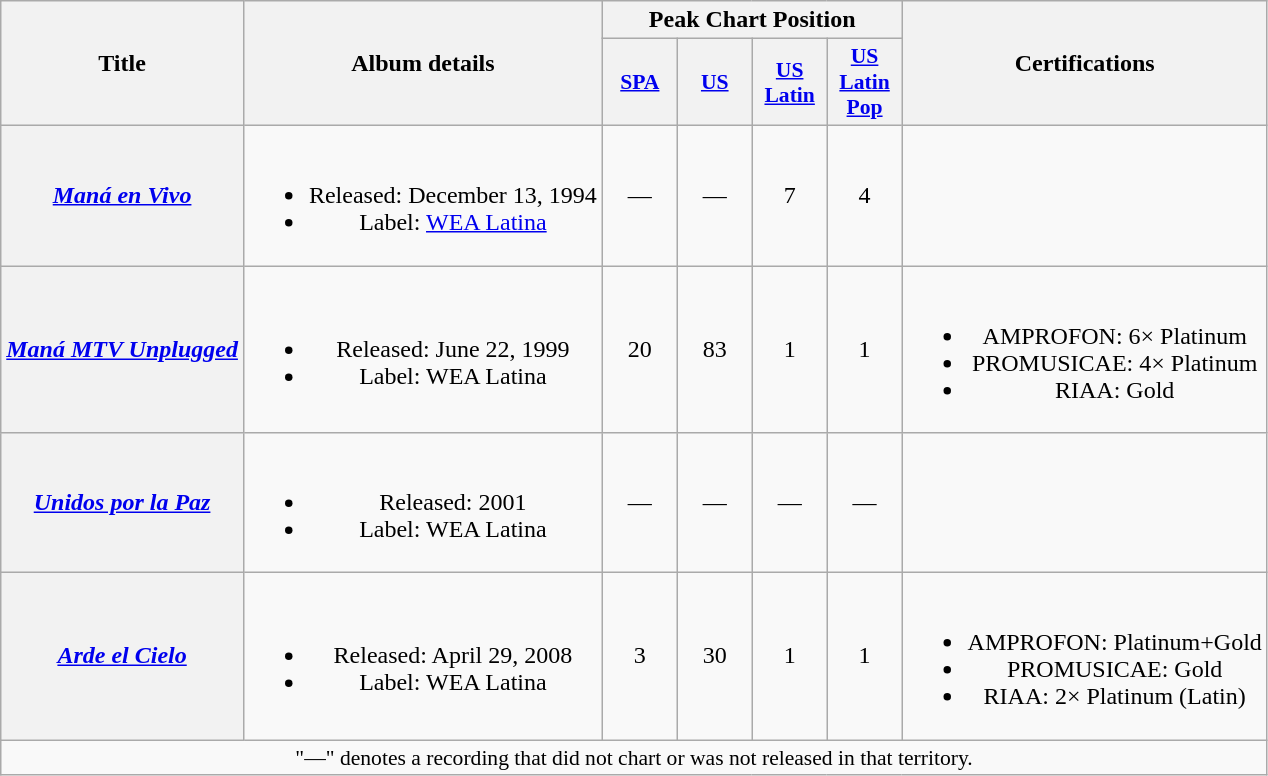<table class="wikitable plainrowheaders" style="text-align:center;">
<tr>
<th rowspan="2">Title</th>
<th rowspan="2">Album details</th>
<th colspan="4">Peak Chart Position</th>
<th rowspan="2">Certifications</th>
</tr>
<tr>
<th style="width:3em;font-size:90%;"><a href='#'>SPA</a><br></th>
<th style="width:3em;font-size:90%;"><a href='#'>US</a><br></th>
<th style="width:3em;font-size:90%;"><a href='#'>US<br>Latin</a><br></th>
<th style="width:3em;font-size:90%;"><a href='#'>US<br>Latin Pop</a><br></th>
</tr>
<tr>
<th scope="row"><em><a href='#'>Maná en Vivo</a></em></th>
<td><br><ul><li>Released: December 13, 1994</li><li>Label: <a href='#'>WEA Latina</a></li></ul></td>
<td>—</td>
<td align="center">—</td>
<td align="center">7</td>
<td align="center">4</td>
<td></td>
</tr>
<tr>
<th scope="row"><em><a href='#'>Maná MTV Unplugged</a></em></th>
<td><br><ul><li>Released: June 22, 1999</li><li>Label: WEA Latina</li></ul></td>
<td>20</td>
<td align="center">83</td>
<td align="center">1</td>
<td align="center">1</td>
<td><br><ul><li>AMPROFON: 6× Platinum</li><li>PROMUSICAE: 4× Platinum</li><li>RIAA: Gold</li></ul></td>
</tr>
<tr>
<th scope="row"><em><a href='#'>Unidos por la Paz</a></em></th>
<td><br><ul><li>Released: 2001</li><li>Label: WEA Latina</li></ul></td>
<td>—</td>
<td align="center">—</td>
<td align="center">—</td>
<td align="center">—</td>
<td></td>
</tr>
<tr>
<th scope="row"><em><a href='#'>Arde el Cielo</a></em></th>
<td><br><ul><li>Released: April 29, 2008</li><li>Label: WEA Latina</li></ul></td>
<td>3</td>
<td>30</td>
<td>1</td>
<td>1</td>
<td><br><ul><li>AMPROFON: Platinum+Gold</li><li>PROMUSICAE: Gold</li><li>RIAA: 2× Platinum (Latin)</li></ul></td>
</tr>
<tr>
<td align="center" colspan="14" style="font-size:90%">"—" denotes a recording that did not chart or was not released in that territory.</td>
</tr>
</table>
